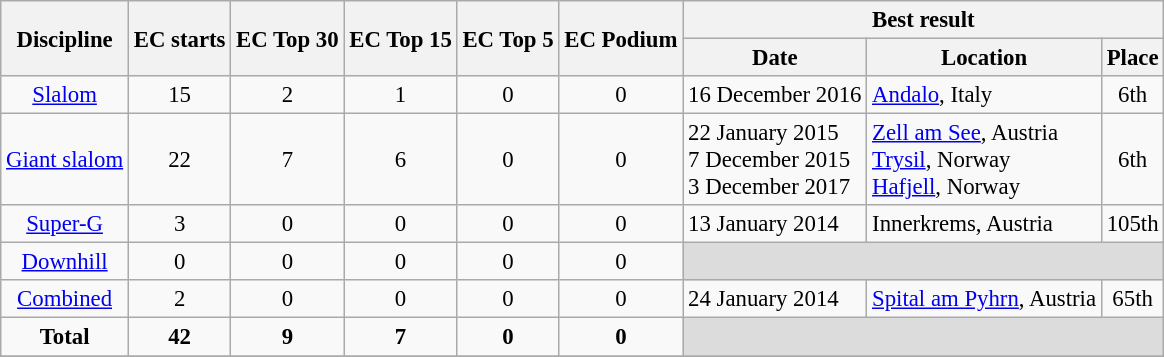<table class="wikitable" style="text-align:center; font-size:95%;">
<tr>
<th rowspan=2>Discipline</th>
<th rowspan=2>EC starts</th>
<th rowspan=2>EC Top 30</th>
<th rowspan=2>EC Top 15</th>
<th rowspan=2>EC Top 5</th>
<th rowspan=2>EC Podium</th>
<th colspan=3>Best result</th>
</tr>
<tr>
<th>Date</th>
<th>Location</th>
<th>Place</th>
</tr>
<tr>
<td align=center><a href='#'>Slalom</a></td>
<td align=center>15</td>
<td align=center>2</td>
<td align=center>1</td>
<td align=center>0</td>
<td align=center>0</td>
<td align=left>16 December 2016</td>
<td align=left> <a href='#'>Andalo</a>, Italy</td>
<td>6th</td>
</tr>
<tr>
<td align=center><a href='#'>Giant slalom</a></td>
<td align=center>22</td>
<td align=center>7</td>
<td align=center>6</td>
<td align=center>0</td>
<td align=center>0</td>
<td align=left>22 January 2015 <br> 7 December 2015 <br> 3 December 2017</td>
<td align=left> <a href='#'>Zell am See</a>, Austria <br>  <a href='#'>Trysil</a>, Norway <br>  <a href='#'>Hafjell</a>, Norway</td>
<td>6th</td>
</tr>
<tr>
<td align=center><a href='#'>Super-G</a></td>
<td align=center>3</td>
<td align=center>0</td>
<td align=center>0</td>
<td align=center>0</td>
<td align=center>0</td>
<td align=left>13 January 2014</td>
<td align=left> Innerkrems, Austria</td>
<td>105th</td>
</tr>
<tr>
<td align=center><a href='#'>Downhill</a></td>
<td align=center>0</td>
<td align=center>0</td>
<td align=center>0</td>
<td align=center>0</td>
<td align=center>0</td>
<td colspan=3 bgcolor=#DCDCDC></td>
</tr>
<tr>
<td align=center><a href='#'>Combined</a></td>
<td align=center>2</td>
<td align=center>0</td>
<td align=center>0</td>
<td align=center>0</td>
<td align=center>0</td>
<td align=left>24 January 2014</td>
<td align=left> <a href='#'>Spital am Pyhrn</a>, Austria</td>
<td>65th</td>
</tr>
<tr>
<td align=center><strong>Total</strong></td>
<td align=center><strong>42</strong></td>
<td align=center><strong>9</strong></td>
<td align=center><strong>7</strong></td>
<td align=center><strong>0</strong></td>
<td align=center><strong>0</strong></td>
<td colspan=3 bgcolor=#DCDCDC></td>
</tr>
<tr>
</tr>
</table>
